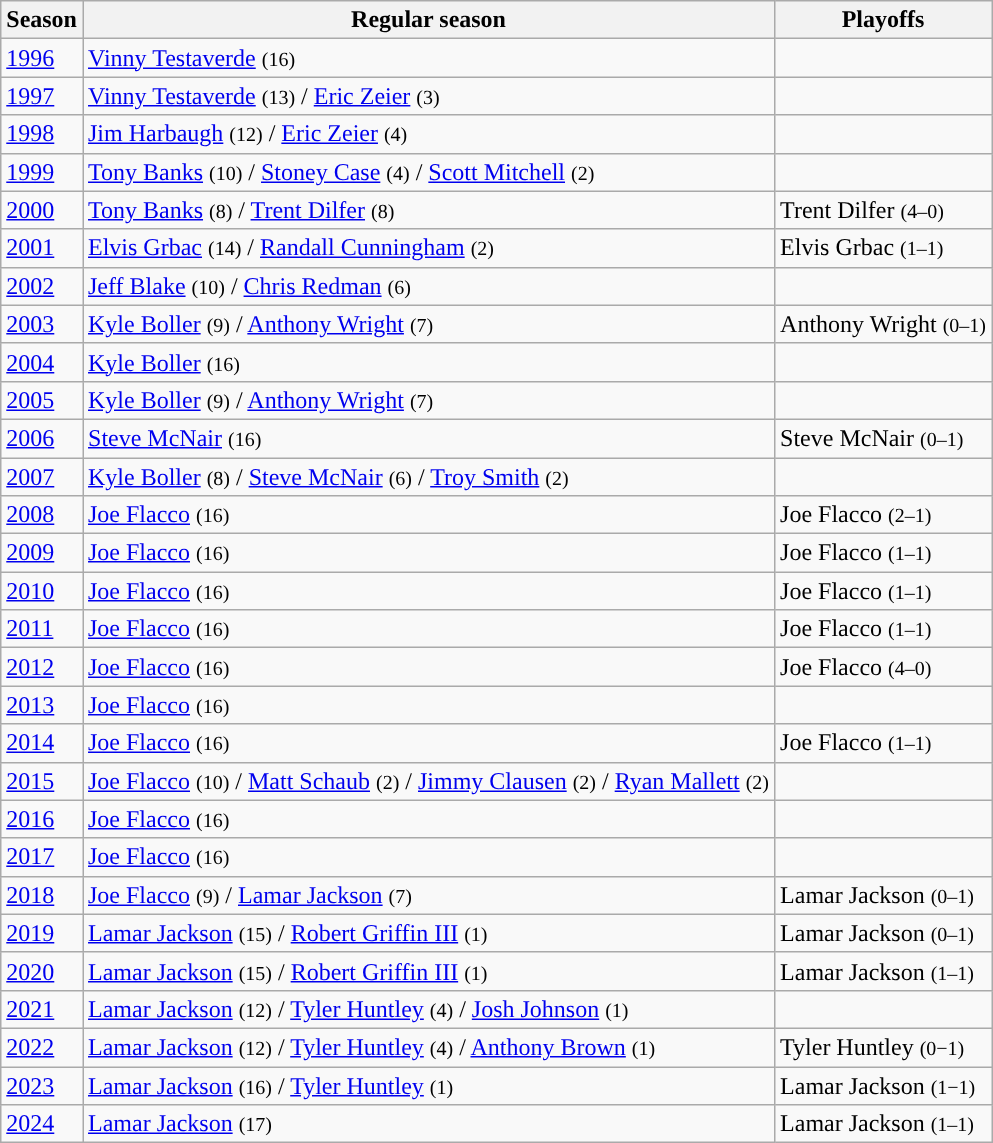<table class="wikitable">
<tr>
<th>Season</th>
<th>Regular season</th>
<th>Playoffs</th>
</tr>
<tr>
<td><a href='#'>1996</a></td>
<td><a href='#'>Vinny Testaverde</a> <small>(16)</small></td>
<td></td>
</tr>
<tr>
<td><a href='#'>1997</a></td>
<td><a href='#'>Vinny Testaverde</a> <small>(13)</small> / <a href='#'>Eric Zeier</a> <small>(3)</small></td>
<td></td>
</tr>
<tr>
<td><a href='#'>1998</a></td>
<td><a href='#'>Jim Harbaugh</a> <small>(12)</small> / <a href='#'>Eric Zeier</a> <small>(4)</small></td>
<td></td>
</tr>
<tr ||>
<td><a href='#'>1999</a></td>
<td><a href='#'>Tony Banks</a> <small>(10)</small> / <a href='#'>Stoney Case</a> <small>(4)</small> / <a href='#'>Scott Mitchell</a> <small>(2)</small></td>
<td></td>
</tr>
<tr>
<td><a href='#'>2000</a></td>
<td><a href='#'>Tony Banks</a> <small>(8)</small> / <a href='#'>Trent Dilfer</a> <small>(8)</small></td>
<td>Trent Dilfer <small>(4–0)</small></td>
</tr>
<tr>
<td><a href='#'>2001</a></td>
<td><a href='#'>Elvis Grbac</a> <small>(14)</small> / <a href='#'>Randall Cunningham</a> <small>(2)</small></td>
<td>Elvis Grbac <small>(1–1)</small></td>
</tr>
<tr>
<td><a href='#'>2002</a></td>
<td><a href='#'>Jeff Blake</a> <small>(10)</small> / <a href='#'>Chris Redman</a> <small>(6)</small></td>
<td></td>
</tr>
<tr>
<td><a href='#'>2003</a></td>
<td><a href='#'>Kyle Boller</a> <small>(9)</small> / <a href='#'>Anthony Wright</a> <small>(7)</small></td>
<td>Anthony Wright <small>(0–1)</small></td>
</tr>
<tr>
<td><a href='#'>2004</a></td>
<td><a href='#'>Kyle Boller</a> <small>(16)</small></td>
<td></td>
</tr>
<tr>
<td><a href='#'>2005</a></td>
<td><a href='#'>Kyle Boller</a> <small>(9)</small> / <a href='#'>Anthony Wright</a> <small>(7)</small></td>
<td></td>
</tr>
<tr>
<td><a href='#'>2006</a></td>
<td><a href='#'>Steve McNair</a> <small>(16)</small></td>
<td>Steve McNair <small>(0–1)</small></td>
</tr>
<tr>
<td><a href='#'>2007</a></td>
<td><a href='#'>Kyle Boller</a> <small>(8)</small> / <a href='#'>Steve McNair</a> <small>(6)</small> / <a href='#'>Troy Smith</a> <small>(2)</small></td>
<td></td>
</tr>
<tr>
<td><a href='#'>2008</a></td>
<td><a href='#'>Joe Flacco</a> <small>(16)</small></td>
<td>Joe Flacco <small>(2–1)</small></td>
</tr>
<tr>
<td><a href='#'>2009</a></td>
<td><a href='#'>Joe Flacco</a> <small>(16)</small></td>
<td>Joe Flacco <small>(1–1)</small></td>
</tr>
<tr>
<td><a href='#'>2010</a></td>
<td><a href='#'>Joe Flacco</a> <small>(16)</small></td>
<td>Joe Flacco <small>(1–1)</small></td>
</tr>
<tr>
<td><a href='#'>2011</a></td>
<td><a href='#'>Joe Flacco</a> <small>(16)</small></td>
<td>Joe Flacco <small>(1–1)</small></td>
</tr>
<tr>
<td><a href='#'>2012</a></td>
<td><a href='#'>Joe Flacco</a> <small>(16)</small></td>
<td>Joe Flacco <small>(4–0)</small></td>
</tr>
<tr>
<td><a href='#'>2013</a></td>
<td><a href='#'>Joe Flacco</a> <small>(16)</small></td>
<td></td>
</tr>
<tr>
<td><a href='#'>2014</a></td>
<td><a href='#'>Joe Flacco</a> <small>(16)</small></td>
<td>Joe Flacco <small>(1–1)</small></td>
</tr>
<tr>
<td><a href='#'>2015</a></td>
<td><a href='#'>Joe Flacco</a> <small>(10)</small> / <a href='#'>Matt Schaub</a> <small>(2)</small> / <a href='#'>Jimmy Clausen</a> <small>(2)</small> / <a href='#'>Ryan Mallett</a> <small>(2)</small></td>
<td></td>
</tr>
<tr>
<td><a href='#'>2016</a></td>
<td><a href='#'>Joe Flacco</a> <small>(16)</small></td>
<td></td>
</tr>
<tr>
<td><a href='#'>2017</a></td>
<td><a href='#'>Joe Flacco</a> <small>(16)</small></td>
<td></td>
</tr>
<tr>
<td><a href='#'>2018</a></td>
<td><a href='#'>Joe Flacco</a> <small>(9)</small> / <a href='#'>Lamar Jackson</a> <small>(7)</small></td>
<td>Lamar Jackson <small>(0–1)</small></td>
</tr>
<tr>
<td><a href='#'>2019</a></td>
<td><a href='#'>Lamar Jackson</a> <small>(15)</small> / <a href='#'>Robert Griffin III</a> <small>(1)</small></td>
<td>Lamar Jackson <small>(0–1)</small></td>
</tr>
<tr>
<td><a href='#'>2020</a></td>
<td><a href='#'>Lamar Jackson</a> <small>(15)</small> / <a href='#'>Robert Griffin III</a> <small>(1)</small></td>
<td>Lamar Jackson <small>(1–1)</small></td>
</tr>
<tr>
<td><a href='#'>2021</a></td>
<td><a href='#'>Lamar Jackson</a> <small>(12)</small> / <a href='#'>Tyler Huntley</a> <small>(4)</small> / <a href='#'>Josh Johnson</a> <small>(1)</small></td>
<td></td>
</tr>
<tr>
<td><a href='#'>2022</a></td>
<td><a href='#'>Lamar Jackson</a> <small>(12)</small> / <a href='#'>Tyler Huntley</a> <small>(4)</small> / <a href='#'>Anthony Brown</a> <small>(1)</small></td>
<td>Tyler Huntley <small>(0−1)</small></td>
</tr>
<tr>
<td><a href='#'>2023</a></td>
<td><a href='#'>Lamar Jackson</a> <small>(16)</small> / <a href='#'>Tyler Huntley</a> <small>(1)</small></td>
<td>Lamar Jackson <small>(1−1)</small></td>
</tr>
<tr>
<td><a href='#'>2024</a></td>
<td><a href='#'>Lamar Jackson</a> <small>(17)</small></td>
<td>Lamar Jackson <small>(1–1)</small></td>
</tr>
</table>
